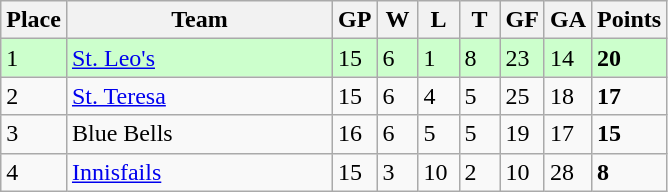<table class="wikitable">
<tr>
<th>Place</th>
<th width="170">Team</th>
<th width="20">GP</th>
<th width="20">W</th>
<th width="20">L</th>
<th width="20">T</th>
<th width="20">GF</th>
<th width="20">GA</th>
<th>Points</th>
</tr>
<tr bgcolor=#ccffcc>
<td>1</td>
<td><a href='#'>St. Leo's</a></td>
<td>15</td>
<td>6</td>
<td>1</td>
<td>8</td>
<td>23</td>
<td>14</td>
<td><strong>20</strong></td>
</tr>
<tr>
<td>2</td>
<td><a href='#'>St. Teresa</a></td>
<td>15</td>
<td>6</td>
<td>4</td>
<td>5</td>
<td>25</td>
<td>18</td>
<td><strong>17</strong></td>
</tr>
<tr>
<td>3</td>
<td>Blue Bells</td>
<td>16</td>
<td>6</td>
<td>5</td>
<td>5</td>
<td>19</td>
<td>17</td>
<td><strong>15</strong></td>
</tr>
<tr>
<td>4</td>
<td><a href='#'>Innisfails</a></td>
<td>15</td>
<td>3</td>
<td>10</td>
<td>2</td>
<td>10</td>
<td>28</td>
<td><strong>8</strong></td>
</tr>
</table>
